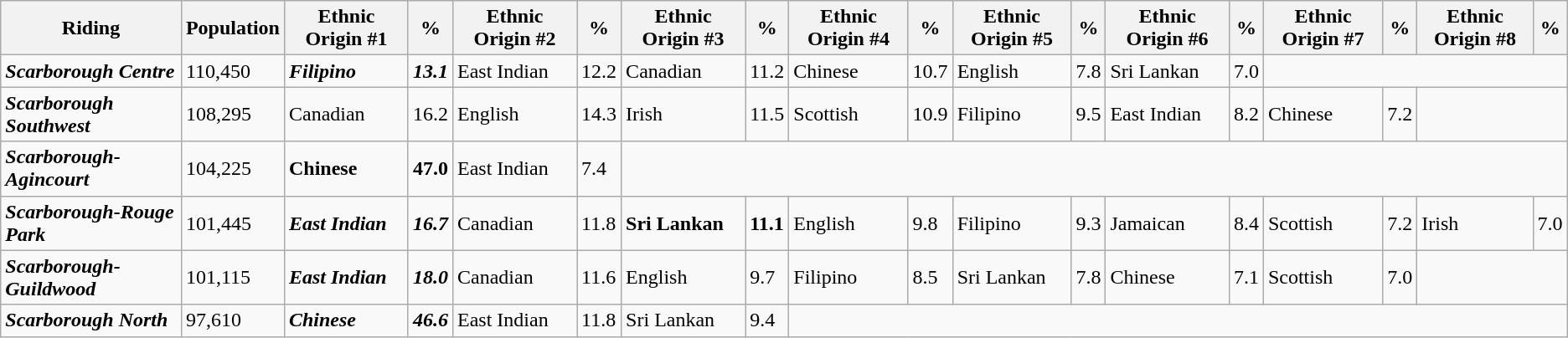<table class="wikitable sortable">
<tr>
<th>Riding</th>
<th>Population</th>
<th>Ethnic Origin #1</th>
<th>%</th>
<th>Ethnic Origin #2</th>
<th>%</th>
<th>Ethnic Origin #3</th>
<th>%</th>
<th>Ethnic Origin #4</th>
<th>%</th>
<th>Ethnic Origin #5</th>
<th>%</th>
<th>Ethnic Origin #6</th>
<th>%</th>
<th>Ethnic Origin #7</th>
<th>%</th>
<th>Ethnic Origin #8</th>
<th>%</th>
</tr>
<tr>
<td><strong><em>Scarborough Centre</em></strong></td>
<td>110,450</td>
<td><strong><em>Filipino</em></strong></td>
<td><strong><em>13.1</em></strong></td>
<td>East Indian</td>
<td>12.2</td>
<td>Canadian</td>
<td>11.2</td>
<td>Chinese</td>
<td>10.7</td>
<td>English</td>
<td>7.8</td>
<td>Sri Lankan</td>
<td>7.0</td>
<td colspan="4"></td>
</tr>
<tr>
<td><strong><em>Scarborough Southwest</em></strong></td>
<td>108,295</td>
<td>Canadian</td>
<td>16.2</td>
<td>English</td>
<td>14.3</td>
<td>Irish</td>
<td>11.5</td>
<td>Scottish</td>
<td>10.9</td>
<td>Filipino</td>
<td>9.5</td>
<td>East Indian</td>
<td>8.2</td>
<td>Chinese</td>
<td>7.2</td>
<td colspan="2"></td>
</tr>
<tr>
<td><strong><em>Scarborough-Agincourt</em></strong></td>
<td>104,225</td>
<td><strong>Chinese</strong></td>
<td><strong>47.0</strong></td>
<td>East Indian</td>
<td>7.4</td>
<td colspan="12"></td>
</tr>
<tr>
<td><strong><em>Scarborough-Rouge Park</em></strong></td>
<td>101,445</td>
<td><strong><em>East Indian</em></strong></td>
<td><strong><em>16.7</em></strong></td>
<td>Canadian</td>
<td>11.8</td>
<td><strong>Sri Lankan</strong></td>
<td><strong>11.1</strong></td>
<td>English</td>
<td>9.8</td>
<td>Filipino</td>
<td>9.3</td>
<td>Jamaican</td>
<td>8.4</td>
<td>Scottish</td>
<td>7.2</td>
<td>Irish</td>
<td>7.0</td>
</tr>
<tr>
<td><strong><em>Scarborough-Guildwood</em></strong></td>
<td>101,115</td>
<td><strong><em>East Indian</em></strong></td>
<td><strong><em>18.0</em></strong></td>
<td>Canadian</td>
<td>11.6</td>
<td>English</td>
<td>9.7</td>
<td>Filipino</td>
<td>8.5</td>
<td>Sri Lankan</td>
<td>7.8</td>
<td>Chinese</td>
<td>7.1</td>
<td>Scottish</td>
<td>7.0</td>
<td colspan="2"></td>
</tr>
<tr>
<td><strong><em>Scarborough North</em></strong></td>
<td>97,610</td>
<td><strong><em>Chinese</em></strong></td>
<td><strong><em>46.6</em></strong></td>
<td>East Indian</td>
<td>11.8</td>
<td>Sri Lankan</td>
<td>9.4</td>
<td colspan="10"></td>
</tr>
</table>
